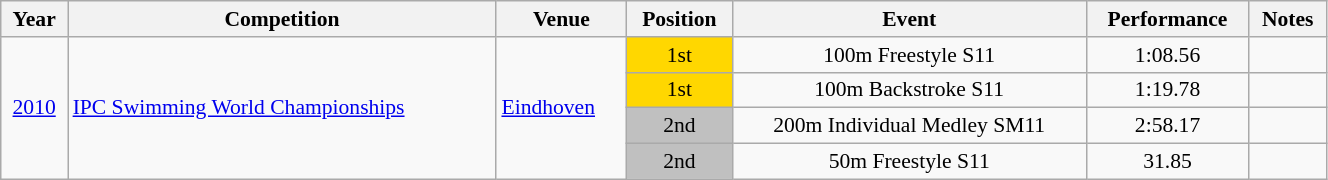<table class="wikitable" width=70% style="font-size:90%; text-align:center;">
<tr>
<th>Year</th>
<th>Competition</th>
<th>Venue</th>
<th>Position</th>
<th>Event</th>
<th>Performance</th>
<th>Notes</th>
</tr>
<tr>
<td rowspan=4><a href='#'>2010</a></td>
<td rowspan=4 align=left><a href='#'>IPC Swimming World Championships</a></td>
<td rowspan=4 align=left> <a href='#'>Eindhoven</a></td>
<td bgcolor=gold>1st</td>
<td>100m Freestyle S11</td>
<td>1:08.56</td>
<td></td>
</tr>
<tr>
<td bgcolor=gold>1st</td>
<td>100m Backstroke S11</td>
<td>1:19.78</td>
<td></td>
</tr>
<tr>
<td bgcolor=silver>2nd</td>
<td>200m Individual Medley SM11</td>
<td>2:58.17</td>
<td></td>
</tr>
<tr>
<td bgcolor=silver>2nd</td>
<td>50m Freestyle S11</td>
<td>31.85</td>
<td></td>
</tr>
</table>
